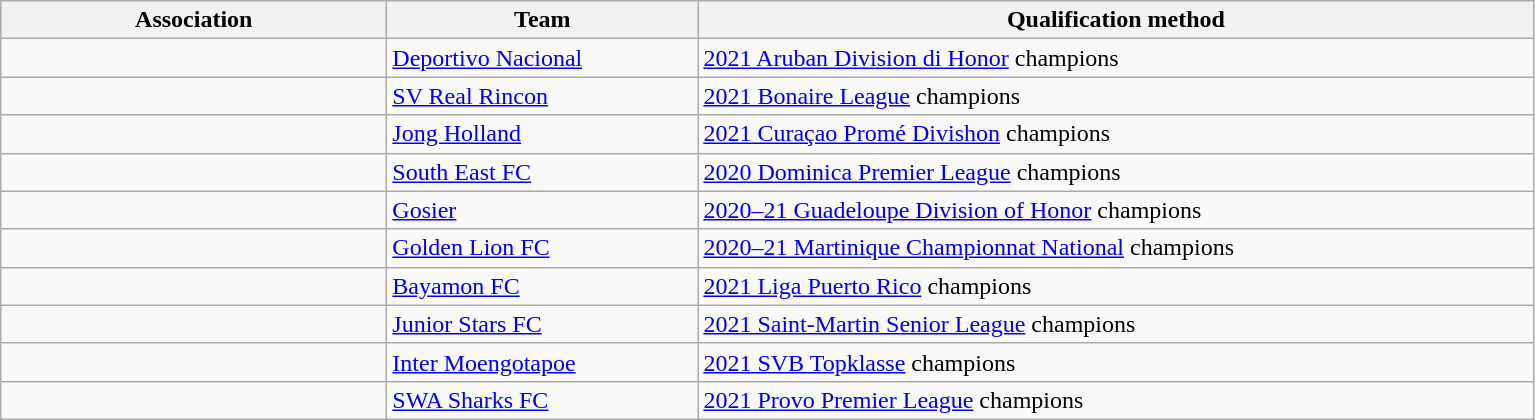<table class="wikitable">
<tr>
<th width=250>Association</th>
<th width=200>Team</th>
<th width=550>Qualification method</th>
</tr>
<tr>
<td></td>
<td><a href='#'>Deportivo Nacional</a></td>
<td><a href='#'>2021 Aruban Division di Honor</a> champions</td>
</tr>
<tr>
<td></td>
<td><a href='#'>SV Real Rincon</a></td>
<td><a href='#'>2021 Bonaire League</a> champions</td>
</tr>
<tr>
<td></td>
<td><a href='#'>Jong Holland</a></td>
<td><a href='#'>2021 Curaçao Promé Divishon</a> champions</td>
</tr>
<tr>
<td></td>
<td><a href='#'>South East FC</a></td>
<td><a href='#'>2020 Dominica Premier League</a> champions</td>
</tr>
<tr>
<td></td>
<td><a href='#'>Gosier</a></td>
<td><a href='#'>2020–21 Guadeloupe Division of Honor</a> champions</td>
</tr>
<tr>
<td></td>
<td><a href='#'>Golden Lion FC</a></td>
<td><a href='#'>2020–21 Martinique Championnat National</a> champions</td>
</tr>
<tr>
<td></td>
<td><a href='#'>Bayamon FC</a></td>
<td><a href='#'>2021 Liga Puerto Rico</a> champions</td>
</tr>
<tr>
<td></td>
<td><a href='#'>Junior Stars FC</a></td>
<td><a href='#'>2021 Saint-Martin Senior League</a> champions</td>
</tr>
<tr>
<td></td>
<td><a href='#'>Inter Moengotapoe</a></td>
<td><a href='#'>2021 SVB Topklasse</a> champions</td>
</tr>
<tr>
<td></td>
<td><a href='#'>SWA Sharks FC</a></td>
<td><a href='#'>2021 Provo Premier League</a> champions</td>
</tr>
</table>
